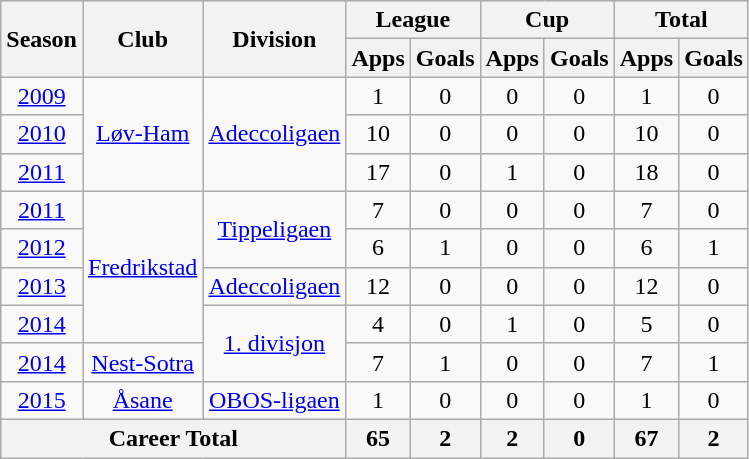<table class="wikitable" style="text-align: center;">
<tr>
<th rowspan="2">Season</th>
<th rowspan="2">Club</th>
<th rowspan="2">Division</th>
<th colspan="2">League</th>
<th colspan="2">Cup</th>
<th colspan="2">Total</th>
</tr>
<tr>
<th>Apps</th>
<th>Goals</th>
<th>Apps</th>
<th>Goals</th>
<th>Apps</th>
<th>Goals</th>
</tr>
<tr>
<td><a href='#'>2009</a></td>
<td rowspan="3" valign="center"><a href='#'>Løv-Ham</a></td>
<td rowspan="3" valign="center"><a href='#'>Adeccoligaen</a></td>
<td>1</td>
<td>0</td>
<td>0</td>
<td>0</td>
<td>1</td>
<td>0</td>
</tr>
<tr>
<td><a href='#'>2010</a></td>
<td>10</td>
<td>0</td>
<td>0</td>
<td>0</td>
<td>10</td>
<td>0</td>
</tr>
<tr>
<td><a href='#'>2011</a></td>
<td>17</td>
<td>0</td>
<td>1</td>
<td>0</td>
<td>18</td>
<td>0</td>
</tr>
<tr>
<td><a href='#'>2011</a></td>
<td rowspan="4" valign="center"><a href='#'>Fredrikstad</a></td>
<td rowspan="2" valign="center"><a href='#'>Tippeligaen</a></td>
<td>7</td>
<td>0</td>
<td>0</td>
<td>0</td>
<td>7</td>
<td>0</td>
</tr>
<tr>
<td><a href='#'>2012</a></td>
<td>6</td>
<td>1</td>
<td>0</td>
<td>0</td>
<td>6</td>
<td>1</td>
</tr>
<tr>
<td><a href='#'>2013</a></td>
<td rowspan="1" valign="center"><a href='#'>Adeccoligaen</a></td>
<td>12</td>
<td>0</td>
<td>0</td>
<td>0</td>
<td>12</td>
<td>0</td>
</tr>
<tr>
<td><a href='#'>2014</a></td>
<td rowspan="2" valign="center"><a href='#'>1. divisjon</a></td>
<td>4</td>
<td>0</td>
<td>1</td>
<td>0</td>
<td>5</td>
<td>0</td>
</tr>
<tr>
<td><a href='#'>2014</a></td>
<td rowspan="1" valign="center"><a href='#'>Nest-Sotra</a></td>
<td>7</td>
<td>1</td>
<td>0</td>
<td>0</td>
<td>7</td>
<td>1</td>
</tr>
<tr>
<td><a href='#'>2015</a></td>
<td rowspan="1" valign="center"><a href='#'>Åsane</a></td>
<td rowspan="1" valign="center"><a href='#'>OBOS-ligaen</a></td>
<td>1</td>
<td>0</td>
<td>0</td>
<td>0</td>
<td>1</td>
<td>0</td>
</tr>
<tr>
<th colspan="3">Career Total</th>
<th>65</th>
<th>2</th>
<th>2</th>
<th>0</th>
<th>67</th>
<th>2</th>
</tr>
</table>
